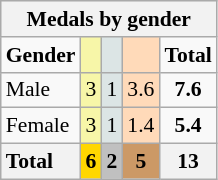<table class="wikitable" style="text-align:center;font-size:90%">
<tr style="background:#efefef;">
<th colspan=7>Medals by gender</th>
</tr>
<tr>
<td><strong>Gender</strong></td>
<td bgcolor=#f7f6a8></td>
<td bgcolor=#dce5e5></td>
<td bgcolor=#ffdab9></td>
<td><strong>Total</strong></td>
</tr>
<tr>
<td style="text-align:left;">Male</td>
<td style="background:#F7F6A8;">3</td>
<td style="background:#DCE5E5;">1</td>
<td style="background:#FFDAB9;">3.6</td>
<td><strong>7.6</strong></td>
</tr>
<tr>
<td style="text-align:left;">Female</td>
<td style="background:#F7F6A8;">3</td>
<td style="background:#DCE5E5;">1</td>
<td style="background:#FFDAB9;">1.4</td>
<td><strong>5.4</strong></td>
</tr>
<tr>
<th style="text-align:left;">Total</th>
<th style="background:gold;">6</th>
<th style="background:silver;">2</th>
<th style="background:#c96;">5</th>
<th>13</th>
</tr>
</table>
